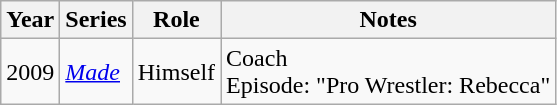<table class="wikitable sortable">
<tr>
<th>Year</th>
<th>Series</th>
<th>Role</th>
<th>Notes</th>
</tr>
<tr>
<td>2009</td>
<td><em><a href='#'>Made</a></em></td>
<td>Himself</td>
<td>Coach<br>Episode: "Pro Wrestler: Rebecca"</td>
</tr>
</table>
